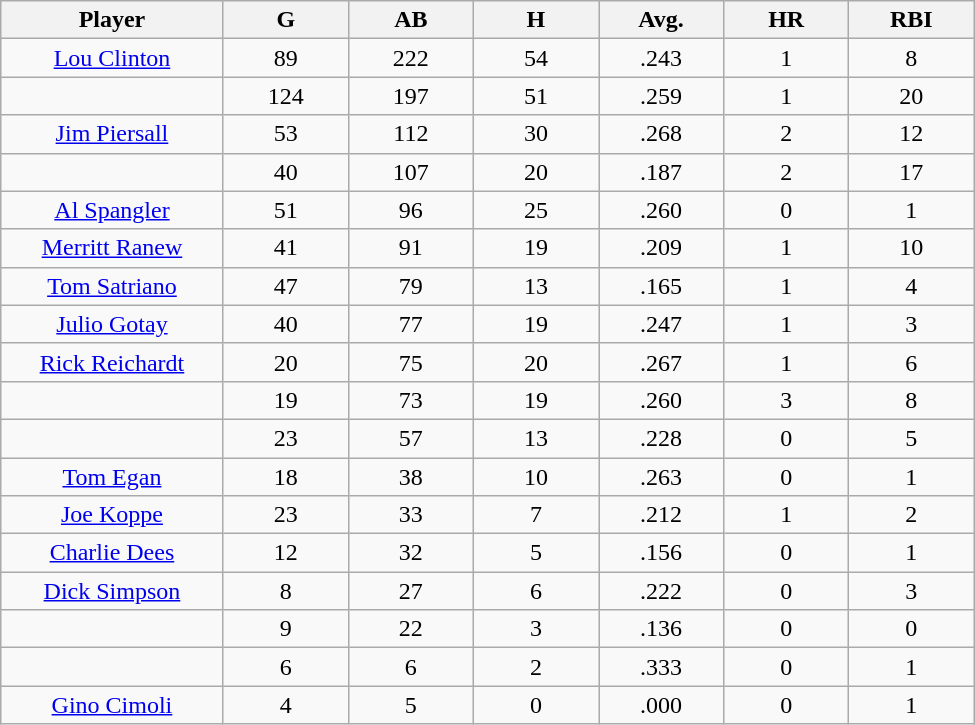<table class="wikitable sortable">
<tr>
<th bgcolor="#DDDDFF" width="16%">Player</th>
<th bgcolor="#DDDDFF" width="9%">G</th>
<th bgcolor="#DDDDFF" width="9%">AB</th>
<th bgcolor="#DDDDFF" width="9%">H</th>
<th bgcolor="#DDDDFF" width="9%">Avg.</th>
<th bgcolor="#DDDDFF" width="9%">HR</th>
<th bgcolor="#DDDDFF" width="9%">RBI</th>
</tr>
<tr align="center">
<td><a href='#'>Lou Clinton</a></td>
<td>89</td>
<td>222</td>
<td>54</td>
<td>.243</td>
<td>1</td>
<td>8</td>
</tr>
<tr align=center>
<td></td>
<td>124</td>
<td>197</td>
<td>51</td>
<td>.259</td>
<td>1</td>
<td>20</td>
</tr>
<tr align="center">
<td><a href='#'>Jim Piersall</a></td>
<td>53</td>
<td>112</td>
<td>30</td>
<td>.268</td>
<td>2</td>
<td>12</td>
</tr>
<tr align=center>
<td></td>
<td>40</td>
<td>107</td>
<td>20</td>
<td>.187</td>
<td>2</td>
<td>17</td>
</tr>
<tr align="center">
<td><a href='#'>Al Spangler</a></td>
<td>51</td>
<td>96</td>
<td>25</td>
<td>.260</td>
<td>0</td>
<td>1</td>
</tr>
<tr align=center>
<td><a href='#'>Merritt Ranew</a></td>
<td>41</td>
<td>91</td>
<td>19</td>
<td>.209</td>
<td>1</td>
<td>10</td>
</tr>
<tr align=center>
<td><a href='#'>Tom Satriano</a></td>
<td>47</td>
<td>79</td>
<td>13</td>
<td>.165</td>
<td>1</td>
<td>4</td>
</tr>
<tr align=center>
<td><a href='#'>Julio Gotay</a></td>
<td>40</td>
<td>77</td>
<td>19</td>
<td>.247</td>
<td>1</td>
<td>3</td>
</tr>
<tr align=center>
<td><a href='#'>Rick Reichardt</a></td>
<td>20</td>
<td>75</td>
<td>20</td>
<td>.267</td>
<td>1</td>
<td>6</td>
</tr>
<tr align=center>
<td></td>
<td>19</td>
<td>73</td>
<td>19</td>
<td>.260</td>
<td>3</td>
<td>8</td>
</tr>
<tr align="center">
<td></td>
<td>23</td>
<td>57</td>
<td>13</td>
<td>.228</td>
<td>0</td>
<td>5</td>
</tr>
<tr align="center">
<td><a href='#'>Tom Egan</a></td>
<td>18</td>
<td>38</td>
<td>10</td>
<td>.263</td>
<td>0</td>
<td>1</td>
</tr>
<tr align=center>
<td><a href='#'>Joe Koppe</a></td>
<td>23</td>
<td>33</td>
<td>7</td>
<td>.212</td>
<td>1</td>
<td>2</td>
</tr>
<tr align=center>
<td><a href='#'>Charlie Dees</a></td>
<td>12</td>
<td>32</td>
<td>5</td>
<td>.156</td>
<td>0</td>
<td>1</td>
</tr>
<tr align=center>
<td><a href='#'>Dick Simpson</a></td>
<td>8</td>
<td>27</td>
<td>6</td>
<td>.222</td>
<td>0</td>
<td>3</td>
</tr>
<tr align=center>
<td></td>
<td>9</td>
<td>22</td>
<td>3</td>
<td>.136</td>
<td>0</td>
<td>0</td>
</tr>
<tr align="center">
<td></td>
<td>6</td>
<td>6</td>
<td>2</td>
<td>.333</td>
<td>0</td>
<td>1</td>
</tr>
<tr align="center">
<td><a href='#'>Gino Cimoli</a></td>
<td>4</td>
<td>5</td>
<td>0</td>
<td>.000</td>
<td>0</td>
<td>1</td>
</tr>
</table>
